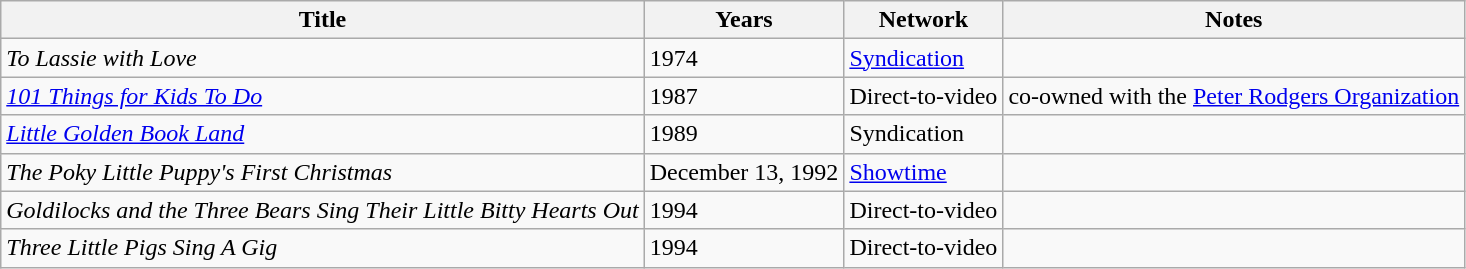<table class="wikitable sortable">
<tr>
<th>Title</th>
<th>Years</th>
<th>Network</th>
<th>Notes</th>
</tr>
<tr>
<td><em>To Lassie with Love</em></td>
<td>1974</td>
<td><a href='#'>Syndication</a></td>
<td></td>
</tr>
<tr>
<td><em><a href='#'>101 Things for Kids To Do</a></em></td>
<td>1987</td>
<td>Direct-to-video</td>
<td>co-owned with the <a href='#'>Peter Rodgers Organization</a></td>
</tr>
<tr>
<td><em><a href='#'>Little Golden Book Land</a></em></td>
<td>1989</td>
<td>Syndication</td>
<td></td>
</tr>
<tr>
<td><em>The Poky Little Puppy's First Christmas</em></td>
<td>December 13, 1992</td>
<td><a href='#'>Showtime</a></td>
<td></td>
</tr>
<tr>
<td><em>Goldilocks and the Three Bears Sing Their Little Bitty Hearts Out</em></td>
<td>1994</td>
<td>Direct-to-video</td>
<td></td>
</tr>
<tr>
<td><em>Three Little Pigs Sing A Gig</em></td>
<td>1994</td>
<td>Direct-to-video</td>
<td></td>
</tr>
</table>
